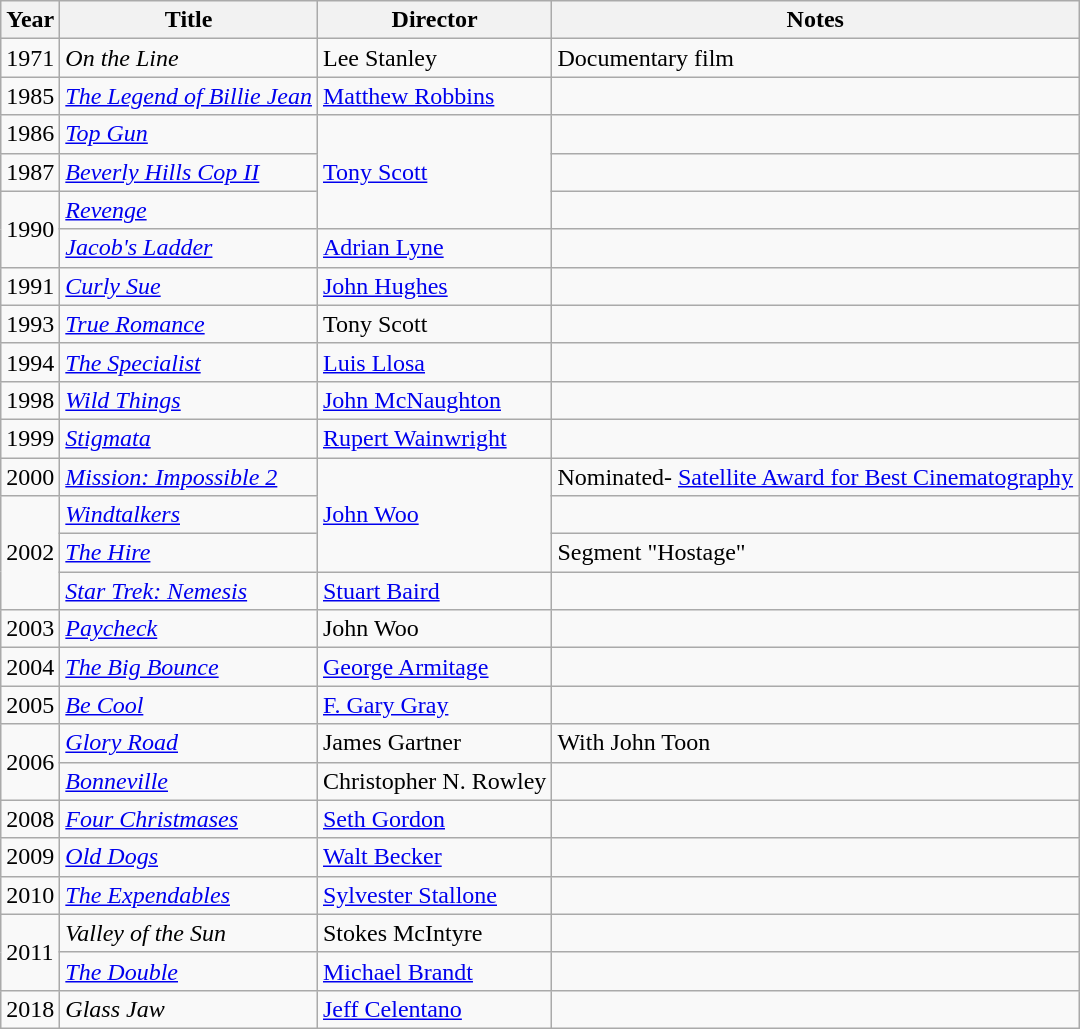<table class="wikitable">
<tr>
<th>Year</th>
<th>Title</th>
<th>Director</th>
<th>Notes</th>
</tr>
<tr>
<td>1971</td>
<td><em>On the Line</em></td>
<td>Lee Stanley</td>
<td>Documentary film</td>
</tr>
<tr>
<td>1985</td>
<td><em><a href='#'>The Legend of Billie Jean</a></em></td>
<td><a href='#'>Matthew Robbins</a></td>
<td></td>
</tr>
<tr>
<td>1986</td>
<td><em><a href='#'>Top Gun</a></em></td>
<td rowspan=3><a href='#'>Tony Scott</a></td>
<td></td>
</tr>
<tr>
<td>1987</td>
<td><em><a href='#'>Beverly Hills Cop II</a></em></td>
<td></td>
</tr>
<tr>
<td rowspan=2>1990</td>
<td><em><a href='#'>Revenge</a></em></td>
<td></td>
</tr>
<tr>
<td><em><a href='#'>Jacob's Ladder</a></em></td>
<td><a href='#'>Adrian Lyne</a></td>
<td></td>
</tr>
<tr>
<td>1991</td>
<td><em><a href='#'>Curly Sue</a></em></td>
<td><a href='#'>John Hughes</a></td>
<td></td>
</tr>
<tr>
<td>1993</td>
<td><em><a href='#'>True Romance</a></em></td>
<td>Tony Scott</td>
<td></td>
</tr>
<tr>
<td>1994</td>
<td><em><a href='#'>The Specialist</a></em></td>
<td><a href='#'>Luis Llosa</a></td>
<td></td>
</tr>
<tr>
<td>1998</td>
<td><em><a href='#'>Wild Things</a></em></td>
<td><a href='#'>John McNaughton</a></td>
<td></td>
</tr>
<tr>
<td>1999</td>
<td><em><a href='#'>Stigmata</a></em></td>
<td><a href='#'>Rupert Wainwright</a></td>
<td></td>
</tr>
<tr>
<td>2000</td>
<td><em><a href='#'>Mission: Impossible 2</a></em></td>
<td rowspan=3><a href='#'>John Woo</a></td>
<td>Nominated- <a href='#'>Satellite Award for Best Cinematography</a></td>
</tr>
<tr>
<td rowspan=3>2002</td>
<td><em><a href='#'>Windtalkers</a></em></td>
<td></td>
</tr>
<tr>
<td><em><a href='#'>The Hire</a></em></td>
<td>Segment "Hostage"</td>
</tr>
<tr>
<td><em><a href='#'>Star Trek: Nemesis</a></em></td>
<td><a href='#'>Stuart Baird</a></td>
<td></td>
</tr>
<tr>
<td>2003</td>
<td><em><a href='#'>Paycheck</a></em></td>
<td>John Woo</td>
<td></td>
</tr>
<tr>
<td>2004</td>
<td><em><a href='#'>The Big Bounce</a></em></td>
<td><a href='#'>George Armitage</a></td>
<td></td>
</tr>
<tr>
<td>2005</td>
<td><em><a href='#'>Be Cool</a></em></td>
<td><a href='#'>F. Gary Gray</a></td>
<td></td>
</tr>
<tr>
<td rowspan=2>2006</td>
<td><em><a href='#'>Glory Road</a></em></td>
<td>James Gartner</td>
<td>With John Toon</td>
</tr>
<tr>
<td><em><a href='#'>Bonneville</a></em></td>
<td>Christopher N. Rowley</td>
<td></td>
</tr>
<tr>
<td>2008</td>
<td><em><a href='#'>Four Christmases</a></em></td>
<td><a href='#'>Seth Gordon</a></td>
<td></td>
</tr>
<tr>
<td>2009</td>
<td><em><a href='#'>Old Dogs</a></em></td>
<td><a href='#'>Walt Becker</a></td>
<td></td>
</tr>
<tr>
<td>2010</td>
<td><em><a href='#'>The Expendables</a></em></td>
<td><a href='#'>Sylvester Stallone</a></td>
<td></td>
</tr>
<tr>
<td rowspan=2>2011</td>
<td><em>Valley of the Sun</em></td>
<td>Stokes McIntyre</td>
<td></td>
</tr>
<tr>
<td><em><a href='#'>The Double</a></em></td>
<td><a href='#'>Michael Brandt</a></td>
<td></td>
</tr>
<tr>
<td>2018</td>
<td><em>Glass Jaw</em></td>
<td><a href='#'>Jeff Celentano</a></td>
<td></td>
</tr>
</table>
